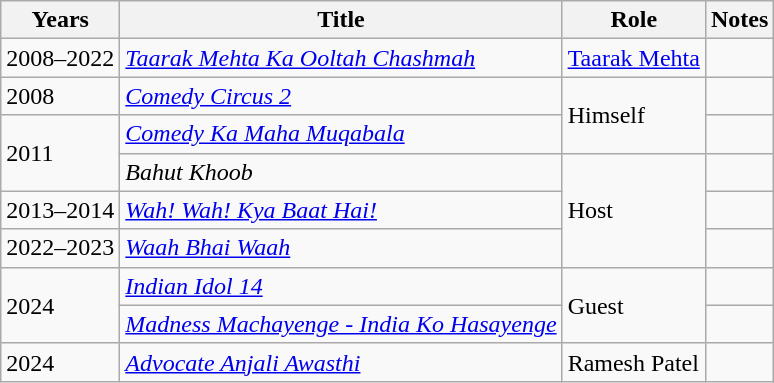<table class="wikitable sortable plainrowheaders">
<tr>
<th scope="col">Years</th>
<th scope="col">Title</th>
<th scope="col">Role</th>
<th scope="col" class="unsortable">Notes</th>
</tr>
<tr>
<td>2008–2022</td>
<td><em><a href='#'>Taarak Mehta Ka Ooltah Chashmah</a></em></td>
<td><a href='#'>Taarak Mehta</a></td>
<td></td>
</tr>
<tr>
<td>2008</td>
<td><em><a href='#'>Comedy Circus 2</a></em></td>
<td rowspan="2">Himself</td>
<td></td>
</tr>
<tr>
<td rowspan="2">2011</td>
<td><em><a href='#'>Comedy Ka Maha Muqabala</a></em></td>
<td></td>
</tr>
<tr>
<td><em>Bahut Khoob</em></td>
<td rowspan="3">Host</td>
<td></td>
</tr>
<tr>
<td>2013–2014</td>
<td><em><a href='#'>Wah! Wah! Kya Baat Hai!</a></em></td>
<td></td>
</tr>
<tr>
<td>2022–2023</td>
<td><em><a href='#'>Waah Bhai Waah</a></em></td>
<td></td>
</tr>
<tr>
<td rowspan="2">2024</td>
<td><em><a href='#'>Indian Idol 14</a></em></td>
<td rowspan="2">Guest</td>
<td></td>
</tr>
<tr>
<td><em><a href='#'>Madness Machayenge - India Ko Hasayenge</a></em></td>
<td></td>
</tr>
<tr>
<td>2024</td>
<td><em><a href='#'>Advocate Anjali Awasthi</a></em></td>
<td>Ramesh Patel</td>
<td></td>
</tr>
</table>
